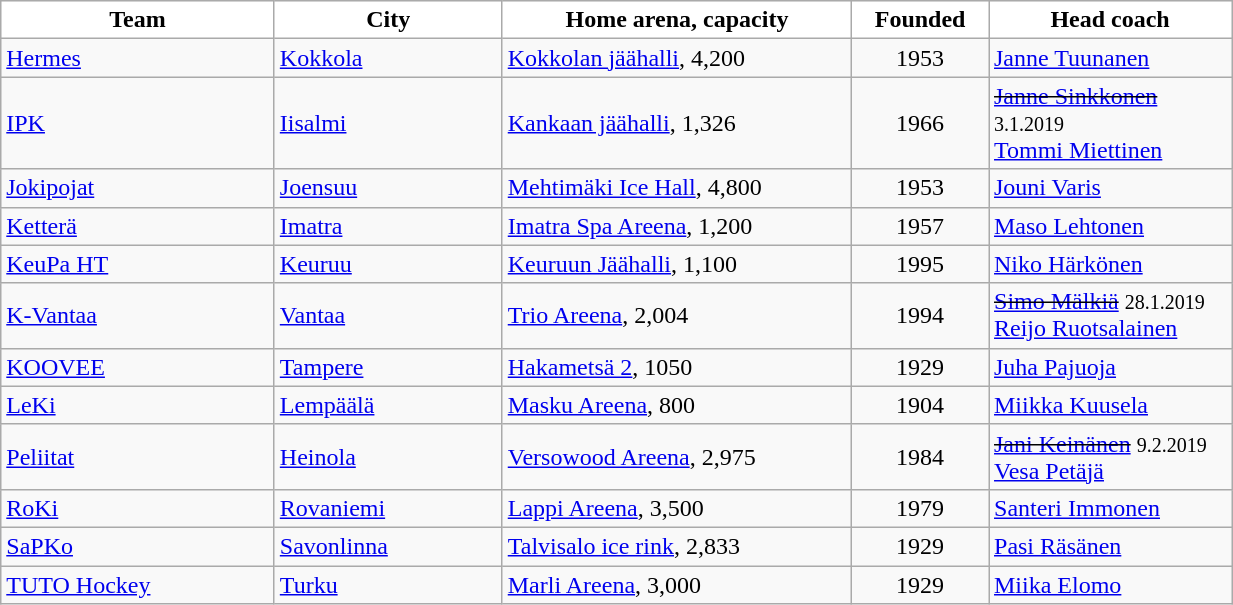<table class="wikitable sortable" style="width:65%; text-align:left">
<tr>
<th style="background:white; width:18%">Team</th>
<th style="background:white; width:15%">City</th>
<th style="background:white; width:23%">Home arena, capacity</th>
<th style="background:white; width:9%">Founded</th>
<th style="background:white; width:16%">Head coach</th>
</tr>
<tr>
<td><a href='#'>Hermes</a></td>
<td><a href='#'>Kokkola</a></td>
<td><a href='#'>Kokkolan jäähalli</a>, 4,200</td>
<td align=center>1953</td>
<td> <a href='#'>Janne Tuunanen</a></td>
</tr>
<tr>
<td><a href='#'>IPK</a></td>
<td><a href='#'>Iisalmi</a></td>
<td><a href='#'>Kankaan jäähalli</a>, 1,326</td>
<td align=center>1966</td>
<td> <s><a href='#'>Janne Sinkkonen</a></s> <small>3.1.2019</small><br> <a href='#'>Tommi Miettinen</a></td>
</tr>
<tr>
<td><a href='#'>Jokipojat</a></td>
<td><a href='#'>Joensuu</a></td>
<td><a href='#'>Mehtimäki Ice Hall</a>, 4,800</td>
<td align=center>1953</td>
<td> <a href='#'>Jouni Varis</a></td>
</tr>
<tr>
<td><a href='#'>Ketterä</a></td>
<td><a href='#'>Imatra</a></td>
<td><a href='#'>Imatra Spa Areena</a>, 1,200</td>
<td align=center>1957</td>
<td> <a href='#'>Maso Lehtonen</a></td>
</tr>
<tr>
<td><a href='#'>KeuPa HT</a></td>
<td><a href='#'>Keuruu</a></td>
<td><a href='#'>Keuruun Jäähalli</a>, 1,100</td>
<td align=center>1995</td>
<td> <a href='#'>Niko Härkönen</a></td>
</tr>
<tr>
<td><a href='#'>K-Vantaa</a></td>
<td><a href='#'>Vantaa</a></td>
<td><a href='#'>Trio Areena</a>, 2,004</td>
<td align=center>1994</td>
<td> <s><a href='#'>Simo Mälkiä</a></s> <small>28.1.2019</small><br> <a href='#'>Reijo Ruotsalainen</a></td>
</tr>
<tr>
<td><a href='#'>KOOVEE</a></td>
<td><a href='#'>Tampere</a></td>
<td><a href='#'>Hakametsä 2</a>, 1050</td>
<td align=center>1929</td>
<td> <a href='#'>Juha Pajuoja</a></td>
</tr>
<tr>
<td><a href='#'>LeKi</a></td>
<td><a href='#'>Lempäälä</a></td>
<td><a href='#'>Masku Areena</a>, 800</td>
<td align=center>1904</td>
<td> <a href='#'>Miikka Kuusela</a></td>
</tr>
<tr>
<td><a href='#'>Peliitat</a></td>
<td><a href='#'>Heinola</a></td>
<td><a href='#'>Versowood Areena</a>, 2,975</td>
<td align=center>1984</td>
<td> <s><a href='#'>Jani Keinänen</a></s> <small>9.2.2019</small><br> <a href='#'>Vesa Petäjä</a></td>
</tr>
<tr>
<td><a href='#'>RoKi</a></td>
<td><a href='#'>Rovaniemi</a></td>
<td><a href='#'>Lappi Areena</a>, 3,500</td>
<td align=center>1979</td>
<td> <a href='#'>Santeri Immonen</a></td>
</tr>
<tr>
<td><a href='#'>SaPKo</a></td>
<td><a href='#'>Savonlinna</a></td>
<td><a href='#'>Talvisalo ice rink</a>, 2,833</td>
<td align=center>1929</td>
<td> <a href='#'>Pasi Räsänen</a></td>
</tr>
<tr>
<td><a href='#'>TUTO Hockey</a></td>
<td><a href='#'>Turku</a></td>
<td><a href='#'>Marli Areena</a>, 3,000</td>
<td align=center>1929</td>
<td> <a href='#'>Miika Elomo</a></td>
</tr>
</table>
